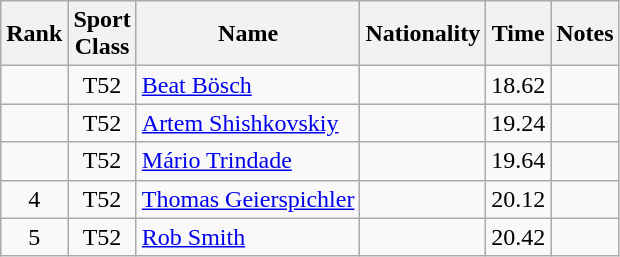<table class="wikitable sortable" style="text-align:center">
<tr>
<th>Rank</th>
<th>Sport<br>Class</th>
<th>Name</th>
<th>Nationality</th>
<th>Time</th>
<th>Notes</th>
</tr>
<tr>
<td></td>
<td>T52</td>
<td align=left><a href='#'>Beat Bösch</a></td>
<td align=left></td>
<td>18.62</td>
<td></td>
</tr>
<tr>
<td></td>
<td>T52</td>
<td align=left><a href='#'>Artem Shishkovskiy</a></td>
<td align=left></td>
<td>19.24</td>
<td></td>
</tr>
<tr>
<td></td>
<td>T52</td>
<td align=left><a href='#'>Mário Trindade</a></td>
<td align=left></td>
<td>19.64</td>
<td></td>
</tr>
<tr>
<td>4</td>
<td>T52</td>
<td align=left><a href='#'>Thomas Geierspichler</a></td>
<td align=left></td>
<td>20.12</td>
<td></td>
</tr>
<tr>
<td>5</td>
<td>T52</td>
<td align=left><a href='#'>Rob Smith</a></td>
<td align=left></td>
<td>20.42</td>
<td></td>
</tr>
</table>
